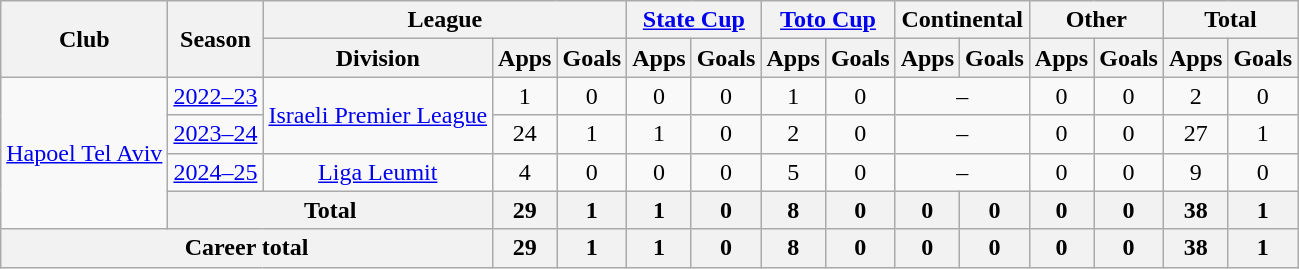<table class="wikitable" style="text-align: center">
<tr>
<th rowspan="2">Club</th>
<th rowspan="2">Season</th>
<th colspan="3">League</th>
<th colspan="2"><a href='#'>State Cup</a></th>
<th colspan="2"><a href='#'>Toto Cup</a></th>
<th colspan="2">Continental</th>
<th colspan="2">Other</th>
<th colspan="2">Total</th>
</tr>
<tr>
<th>Division</th>
<th>Apps</th>
<th>Goals</th>
<th>Apps</th>
<th>Goals</th>
<th>Apps</th>
<th>Goals</th>
<th>Apps</th>
<th>Goals</th>
<th>Apps</th>
<th>Goals</th>
<th>Apps</th>
<th>Goals</th>
</tr>
<tr>
<td rowspan="4"><a href='#'>Hapoel Tel Aviv</a></td>
<td><a href='#'>2022–23</a></td>
<td rowspan="2"><a href='#'>Israeli Premier League</a></td>
<td>1</td>
<td>0</td>
<td>0</td>
<td>0</td>
<td>1</td>
<td>0</td>
<td colspan="2">–</td>
<td>0</td>
<td>0</td>
<td>2</td>
<td>0</td>
</tr>
<tr>
<td><a href='#'>2023–24</a></td>
<td>24</td>
<td>1</td>
<td>1</td>
<td>0</td>
<td>2</td>
<td>0</td>
<td colspan="2">–</td>
<td>0</td>
<td>0</td>
<td>27</td>
<td>1</td>
</tr>
<tr>
<td><a href='#'>2024–25</a></td>
<td rowspan="1"><a href='#'>Liga Leumit</a></td>
<td>4</td>
<td>0</td>
<td>0</td>
<td>0</td>
<td>5</td>
<td>0</td>
<td colspan="2">–</td>
<td>0</td>
<td>0</td>
<td>9</td>
<td>0</td>
</tr>
<tr>
<th colspan="2">Total</th>
<th>29</th>
<th>1</th>
<th>1</th>
<th>0</th>
<th>8</th>
<th>0</th>
<th>0</th>
<th>0</th>
<th>0</th>
<th>0</th>
<th>38</th>
<th>1</th>
</tr>
<tr>
<th colspan="3"><strong>Career total</strong></th>
<th>29</th>
<th>1</th>
<th>1</th>
<th>0</th>
<th>8</th>
<th>0</th>
<th>0</th>
<th>0</th>
<th>0</th>
<th>0</th>
<th>38</th>
<th>1</th>
</tr>
</table>
